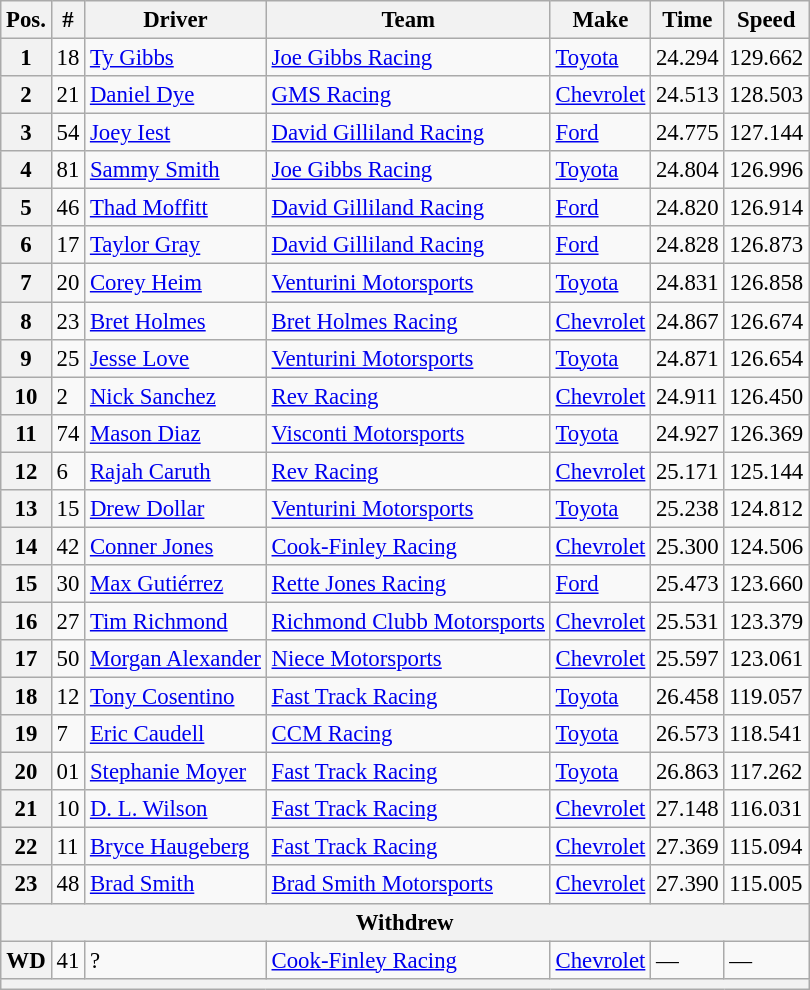<table class="wikitable" style="font-size:95%">
<tr>
<th>Pos.</th>
<th>#</th>
<th>Driver</th>
<th>Team</th>
<th>Make</th>
<th>Time</th>
<th>Speed</th>
</tr>
<tr>
<th>1</th>
<td>18</td>
<td><a href='#'>Ty Gibbs</a></td>
<td><a href='#'>Joe Gibbs Racing</a></td>
<td><a href='#'>Toyota</a></td>
<td>24.294</td>
<td>129.662</td>
</tr>
<tr>
<th>2</th>
<td>21</td>
<td><a href='#'>Daniel Dye</a></td>
<td><a href='#'>GMS Racing</a></td>
<td><a href='#'>Chevrolet</a></td>
<td>24.513</td>
<td>128.503</td>
</tr>
<tr>
<th>3</th>
<td>54</td>
<td><a href='#'>Joey Iest</a></td>
<td><a href='#'>David Gilliland Racing</a></td>
<td><a href='#'>Ford</a></td>
<td>24.775</td>
<td>127.144</td>
</tr>
<tr>
<th>4</th>
<td>81</td>
<td><a href='#'>Sammy Smith</a></td>
<td><a href='#'>Joe Gibbs Racing</a></td>
<td><a href='#'>Toyota</a></td>
<td>24.804</td>
<td>126.996</td>
</tr>
<tr>
<th>5</th>
<td>46</td>
<td><a href='#'>Thad Moffitt</a></td>
<td><a href='#'>David Gilliland Racing</a></td>
<td><a href='#'>Ford</a></td>
<td>24.820</td>
<td>126.914</td>
</tr>
<tr>
<th>6</th>
<td>17</td>
<td><a href='#'>Taylor Gray</a></td>
<td><a href='#'>David Gilliland Racing</a></td>
<td><a href='#'>Ford</a></td>
<td>24.828</td>
<td>126.873</td>
</tr>
<tr>
<th>7</th>
<td>20</td>
<td><a href='#'>Corey Heim</a></td>
<td><a href='#'>Venturini Motorsports</a></td>
<td><a href='#'>Toyota</a></td>
<td>24.831</td>
<td>126.858</td>
</tr>
<tr>
<th>8</th>
<td>23</td>
<td><a href='#'>Bret Holmes</a></td>
<td><a href='#'>Bret Holmes Racing</a></td>
<td><a href='#'>Chevrolet</a></td>
<td>24.867</td>
<td>126.674</td>
</tr>
<tr>
<th>9</th>
<td>25</td>
<td><a href='#'>Jesse Love</a></td>
<td><a href='#'>Venturini Motorsports</a></td>
<td><a href='#'>Toyota</a></td>
<td>24.871</td>
<td>126.654</td>
</tr>
<tr>
<th>10</th>
<td>2</td>
<td><a href='#'>Nick Sanchez</a></td>
<td><a href='#'>Rev Racing</a></td>
<td><a href='#'>Chevrolet</a></td>
<td>24.911</td>
<td>126.450</td>
</tr>
<tr>
<th>11</th>
<td>74</td>
<td><a href='#'>Mason Diaz</a></td>
<td><a href='#'>Visconti Motorsports</a></td>
<td><a href='#'>Toyota</a></td>
<td>24.927</td>
<td>126.369</td>
</tr>
<tr>
<th>12</th>
<td>6</td>
<td><a href='#'>Rajah Caruth</a></td>
<td><a href='#'>Rev Racing</a></td>
<td><a href='#'>Chevrolet</a></td>
<td>25.171</td>
<td>125.144</td>
</tr>
<tr>
<th>13</th>
<td>15</td>
<td><a href='#'>Drew Dollar</a></td>
<td><a href='#'>Venturini Motorsports</a></td>
<td><a href='#'>Toyota</a></td>
<td>25.238</td>
<td>124.812</td>
</tr>
<tr>
<th>14</th>
<td>42</td>
<td><a href='#'>Conner Jones</a></td>
<td><a href='#'>Cook-Finley Racing</a></td>
<td><a href='#'>Chevrolet</a></td>
<td>25.300</td>
<td>124.506</td>
</tr>
<tr>
<th>15</th>
<td>30</td>
<td><a href='#'>Max Gutiérrez</a></td>
<td><a href='#'>Rette Jones Racing</a></td>
<td><a href='#'>Ford</a></td>
<td>25.473</td>
<td>123.660</td>
</tr>
<tr>
<th>16</th>
<td>27</td>
<td><a href='#'>Tim Richmond</a></td>
<td><a href='#'>Richmond Clubb Motorsports</a></td>
<td><a href='#'>Chevrolet</a></td>
<td>25.531</td>
<td>123.379</td>
</tr>
<tr>
<th>17</th>
<td>50</td>
<td><a href='#'>Morgan Alexander</a></td>
<td><a href='#'>Niece Motorsports</a></td>
<td><a href='#'>Chevrolet</a></td>
<td>25.597</td>
<td>123.061</td>
</tr>
<tr>
<th>18</th>
<td>12</td>
<td><a href='#'>Tony Cosentino</a></td>
<td><a href='#'>Fast Track Racing</a></td>
<td><a href='#'>Toyota</a></td>
<td>26.458</td>
<td>119.057</td>
</tr>
<tr>
<th>19</th>
<td>7</td>
<td><a href='#'>Eric Caudell</a></td>
<td><a href='#'>CCM Racing</a></td>
<td><a href='#'>Toyota</a></td>
<td>26.573</td>
<td>118.541</td>
</tr>
<tr>
<th>20</th>
<td>01</td>
<td><a href='#'>Stephanie Moyer</a></td>
<td><a href='#'>Fast Track Racing</a></td>
<td><a href='#'>Toyota</a></td>
<td>26.863</td>
<td>117.262</td>
</tr>
<tr>
<th>21</th>
<td>10</td>
<td><a href='#'>D. L. Wilson</a></td>
<td><a href='#'>Fast Track Racing</a></td>
<td><a href='#'>Chevrolet</a></td>
<td>27.148</td>
<td>116.031</td>
</tr>
<tr>
<th>22</th>
<td>11</td>
<td><a href='#'>Bryce Haugeberg</a></td>
<td><a href='#'>Fast Track Racing</a></td>
<td><a href='#'>Chevrolet</a></td>
<td>27.369</td>
<td>115.094</td>
</tr>
<tr>
<th>23</th>
<td>48</td>
<td><a href='#'>Brad Smith</a></td>
<td><a href='#'>Brad Smith Motorsports</a></td>
<td><a href='#'>Chevrolet</a></td>
<td>27.390</td>
<td>115.005</td>
</tr>
<tr>
<th colspan="7">Withdrew</th>
</tr>
<tr>
<th>WD</th>
<td>41</td>
<td>?</td>
<td><a href='#'>Cook-Finley Racing</a></td>
<td><a href='#'>Chevrolet</a></td>
<td>—</td>
<td>—</td>
</tr>
<tr>
<th colspan="7"></th>
</tr>
</table>
